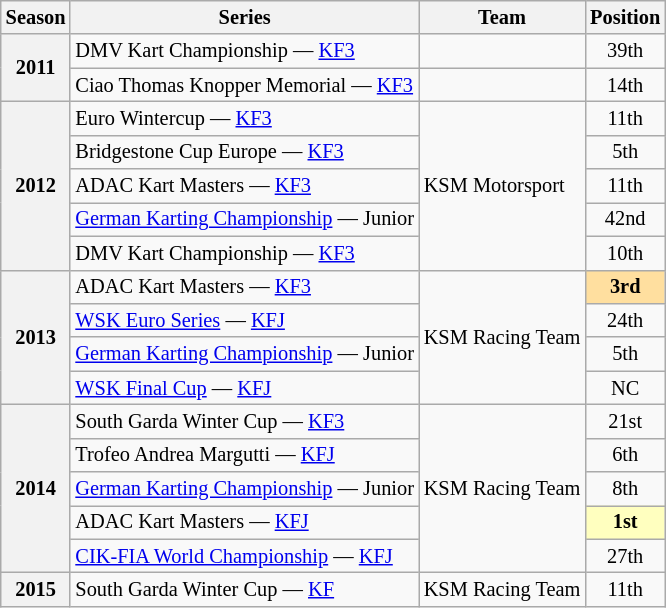<table class="wikitable" style="font-size: 85%; text-align:center">
<tr>
<th>Season</th>
<th>Series</th>
<th>Team</th>
<th>Position</th>
</tr>
<tr>
<th rowspan="2">2011</th>
<td align="left">DMV Kart Championship — <a href='#'>KF3</a></td>
<td align="left"></td>
<td>39th</td>
</tr>
<tr>
<td align="left">Ciao Thomas Knopper Memorial — <a href='#'>KF3</a></td>
<td></td>
<td>14th</td>
</tr>
<tr>
<th rowspan="5">2012</th>
<td align="left">Euro Wintercup — <a href='#'>KF3</a></td>
<td rowspan="5"  align="left">KSM Motorsport</td>
<td>11th</td>
</tr>
<tr>
<td align="left">Bridgestone Cup Europe — <a href='#'>KF3</a></td>
<td>5th</td>
</tr>
<tr>
<td align="left">ADAC Kart Masters — <a href='#'>KF3</a></td>
<td>11th</td>
</tr>
<tr>
<td align="left"><a href='#'>German Karting Championship</a> — Junior</td>
<td>42nd</td>
</tr>
<tr>
<td align="left">DMV Kart Championship — <a href='#'>KF3</a></td>
<td>10th</td>
</tr>
<tr>
<th rowspan="4">2013</th>
<td align="left">ADAC Kart Masters — <a href='#'>KF3</a></td>
<td rowspan="4" align="left">KSM Racing Team</td>
<td style="background:#FFDF9F;"><strong>3rd</strong></td>
</tr>
<tr>
<td align="left"><a href='#'>WSK Euro Series</a> — <a href='#'>KFJ</a></td>
<td>24th</td>
</tr>
<tr>
<td align="left"><a href='#'>German Karting Championship</a> — Junior</td>
<td>5th</td>
</tr>
<tr>
<td align="left"><a href='#'>WSK Final Cup</a> — <a href='#'>KFJ</a></td>
<td>NC</td>
</tr>
<tr>
<th rowspan="5">2014</th>
<td align="left">South Garda Winter Cup — <a href='#'>KF3</a></td>
<td rowspan="5"  align="left">KSM Racing Team</td>
<td>21st</td>
</tr>
<tr>
<td align="left">Trofeo Andrea Margutti — <a href='#'>KFJ</a></td>
<td>6th</td>
</tr>
<tr>
<td align="left"><a href='#'>German Karting Championship</a> — Junior</td>
<td>8th</td>
</tr>
<tr>
<td align="left">ADAC Kart Masters — <a href='#'>KFJ</a></td>
<td style="background:#FFFFBF;"><strong>1st</strong></td>
</tr>
<tr>
<td align="left"><a href='#'>CIK-FIA World Championship</a> — <a href='#'>KFJ</a></td>
<td>27th</td>
</tr>
<tr>
<th>2015</th>
<td align="left">South Garda Winter Cup — <a href='#'>KF</a></td>
<td align="left">KSM Racing Team</td>
<td>11th</td>
</tr>
</table>
